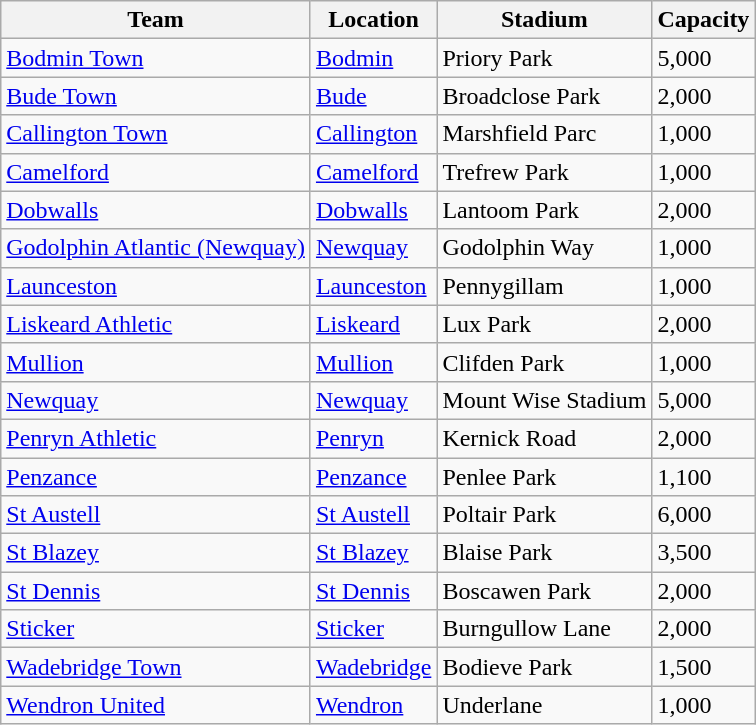<table class="wikitable sortable">
<tr>
<th>Team</th>
<th>Location</th>
<th>Stadium</th>
<th>Capacity</th>
</tr>
<tr>
<td><a href='#'>Bodmin Town</a></td>
<td><a href='#'>Bodmin</a></td>
<td>Priory Park</td>
<td>5,000</td>
</tr>
<tr>
<td><a href='#'>Bude Town</a></td>
<td><a href='#'>Bude</a></td>
<td>Broadclose Park</td>
<td>2,000</td>
</tr>
<tr>
<td><a href='#'>Callington Town</a></td>
<td><a href='#'>Callington</a></td>
<td>Marshfield Parc</td>
<td>1,000</td>
</tr>
<tr>
<td><a href='#'>Camelford</a></td>
<td><a href='#'>Camelford</a></td>
<td>Trefrew Park</td>
<td>1,000</td>
</tr>
<tr>
<td><a href='#'>Dobwalls</a></td>
<td><a href='#'>Dobwalls</a></td>
<td>Lantoom Park</td>
<td>2,000</td>
</tr>
<tr>
<td><a href='#'>Godolphin Atlantic (Newquay)</a></td>
<td><a href='#'>Newquay</a></td>
<td>Godolphin Way</td>
<td>1,000</td>
</tr>
<tr>
<td><a href='#'>Launceston</a></td>
<td><a href='#'>Launceston</a></td>
<td>Pennygillam</td>
<td>1,000</td>
</tr>
<tr>
<td><a href='#'>Liskeard Athletic</a></td>
<td><a href='#'>Liskeard</a></td>
<td>Lux Park</td>
<td>2,000</td>
</tr>
<tr>
<td><a href='#'>Mullion</a></td>
<td><a href='#'>Mullion</a></td>
<td>Clifden Park</td>
<td>1,000</td>
</tr>
<tr>
<td><a href='#'>Newquay</a></td>
<td><a href='#'>Newquay</a></td>
<td>Mount Wise Stadium</td>
<td>5,000</td>
</tr>
<tr>
<td><a href='#'>Penryn Athletic</a></td>
<td><a href='#'>Penryn</a></td>
<td>Kernick Road</td>
<td>2,000</td>
</tr>
<tr>
<td><a href='#'>Penzance</a></td>
<td><a href='#'>Penzance</a></td>
<td>Penlee Park</td>
<td>1,100</td>
</tr>
<tr>
<td><a href='#'>St Austell</a></td>
<td><a href='#'>St Austell</a></td>
<td>Poltair Park</td>
<td>6,000</td>
</tr>
<tr>
<td><a href='#'>St Blazey</a></td>
<td><a href='#'>St Blazey</a></td>
<td>Blaise Park</td>
<td>3,500</td>
</tr>
<tr>
<td><a href='#'>St Dennis</a></td>
<td><a href='#'>St Dennis</a></td>
<td>Boscawen Park</td>
<td>2,000</td>
</tr>
<tr>
<td><a href='#'>Sticker</a></td>
<td><a href='#'>Sticker</a></td>
<td>Burngullow Lane</td>
<td>2,000</td>
</tr>
<tr>
<td><a href='#'>Wadebridge Town</a></td>
<td><a href='#'>Wadebridge</a></td>
<td>Bodieve Park</td>
<td>1,500</td>
</tr>
<tr>
<td><a href='#'>Wendron United</a></td>
<td><a href='#'>Wendron</a></td>
<td>Underlane</td>
<td>1,000</td>
</tr>
</table>
